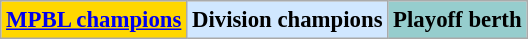<table class="wikitable" style="font-size:95%">
<tr>
<td align="center" bgcolor="gold"><strong><a href='#'>MPBL champions</a></strong></td>
<td align="center" bgcolor="#D0E7FF"><strong>Division champions</strong></td>
<td align="center" bgcolor="#96CDCD"><strong>Playoff berth</strong></td>
</tr>
</table>
